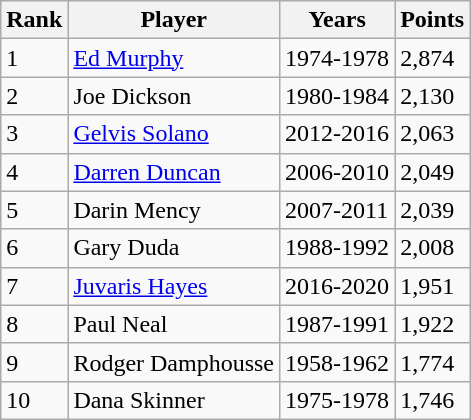<table class="wikitable">
<tr>
<th>Rank</th>
<th>Player</th>
<th>Years</th>
<th>Points</th>
</tr>
<tr>
<td>1</td>
<td><a href='#'>Ed Murphy</a></td>
<td>1974-1978</td>
<td>2,874</td>
</tr>
<tr>
<td>2</td>
<td>Joe Dickson</td>
<td>1980-1984</td>
<td>2,130</td>
</tr>
<tr>
<td>3</td>
<td><a href='#'>Gelvis Solano</a></td>
<td>2012-2016</td>
<td>2,063</td>
</tr>
<tr>
<td>4</td>
<td><a href='#'>Darren Duncan</a></td>
<td>2006-2010</td>
<td>2,049</td>
</tr>
<tr>
<td>5</td>
<td>Darin Mency</td>
<td>2007-2011</td>
<td>2,039</td>
</tr>
<tr>
<td>6</td>
<td>Gary Duda</td>
<td>1988-1992</td>
<td>2,008</td>
</tr>
<tr>
<td>7</td>
<td><a href='#'>Juvaris Hayes</a></td>
<td>2016-2020</td>
<td>1,951</td>
</tr>
<tr>
<td>8</td>
<td>Paul Neal</td>
<td>1987-1991</td>
<td>1,922</td>
</tr>
<tr>
<td>9</td>
<td>Rodger Damphousse</td>
<td>1958-1962</td>
<td>1,774</td>
</tr>
<tr>
<td>10</td>
<td>Dana Skinner</td>
<td>1975-1978</td>
<td>1,746</td>
</tr>
</table>
